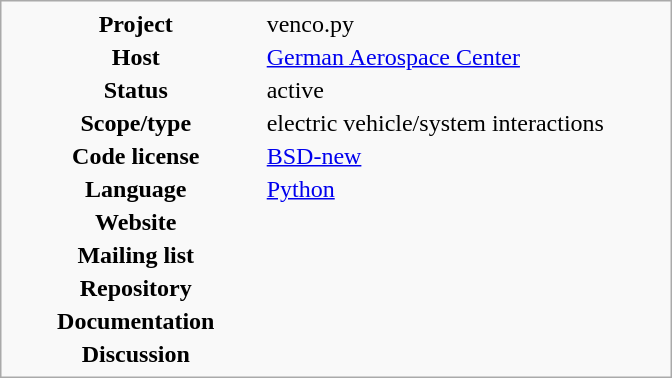<table class="infobox" style="width: 28em">
<tr>
<th style="width: 35%">Project</th>
<td style="width: 55%">venco.py</td>
</tr>
<tr>
<th>Host</th>
<td><a href='#'>German Aerospace Center</a></td>
</tr>
<tr>
<th>Status</th>
<td>active</td>
</tr>
<tr>
<th>Scope/type</th>
<td>electric vehicle/system interactions</td>
</tr>
<tr>
<th>Code license</th>
<td><a href='#'>BSD-new</a></td>
</tr>
<tr>
<th>Language</th>
<td><a href='#'>Python</a></td>
</tr>
<tr>
<th>Website</th>
<td></td>
</tr>
<tr>
<th>Mailing list</th>
<td></td>
</tr>
<tr>
<th>Repository</th>
<td></td>
</tr>
<tr>
<th>Documentation</th>
<td></td>
</tr>
<tr>
<th>Discussion</th>
<td></td>
</tr>
</table>
